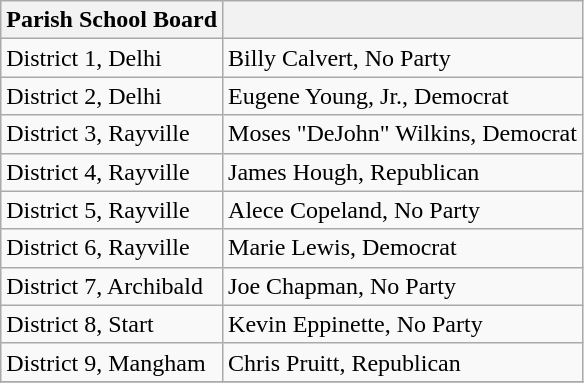<table class="wikitable">
<tr>
<th>Parish School Board</th>
<th></th>
</tr>
<tr>
<td>District 1, Delhi</td>
<td>Billy Calvert, No Party</td>
</tr>
<tr>
<td>District 2, Delhi</td>
<td>Eugene Young, Jr., Democrat</td>
</tr>
<tr>
<td>District 3, Rayville</td>
<td>Moses "DeJohn" Wilkins, Democrat</td>
</tr>
<tr>
<td>District 4, Rayville</td>
<td>James Hough, Republican</td>
</tr>
<tr>
<td>District 5, Rayville</td>
<td>Alece Copeland, No Party</td>
</tr>
<tr>
<td>District 6, Rayville</td>
<td>Marie Lewis, Democrat</td>
</tr>
<tr>
<td>District 7, Archibald</td>
<td>Joe Chapman, No Party</td>
</tr>
<tr>
<td>District 8, Start</td>
<td>Kevin Eppinette, No Party</td>
</tr>
<tr>
<td>District 9, Mangham</td>
<td>Chris Pruitt, Republican</td>
</tr>
<tr>
</tr>
</table>
